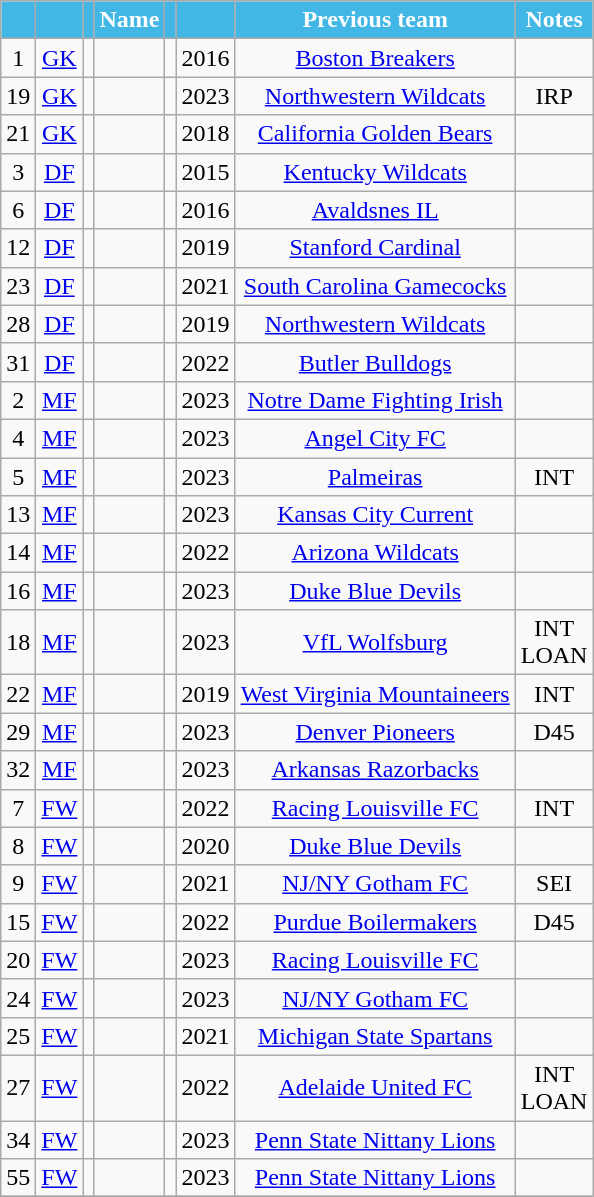<table class="wikitable sortable" style="text-align:center;">
<tr>
<th style="background:#42b7e6; color:#fff;" scope="col"></th>
<th style="background:#42b7e6; color:#fff;" scope="col"></th>
<th style="background:#42b7e6; color:#fff;" scope="col"></th>
<th style="background:#42b7e6; color:#fff;" scope="col">Name</th>
<th style="background:#42b7e6; color:#fff;" scope="col"></th>
<th style="background:#42b7e6; color:#fff;" scope="col"></th>
<th style="background:#42b7e6; color:#fff;" scope="col">Previous team</th>
<th style="background:#42b7e6; color:#fff;" scope="col">Notes</th>
</tr>
<tr>
<td>1</td>
<td><a href='#'>GK</a></td>
<td></td>
<td></td>
<td></td>
<td>2016</td>
<td> <a href='#'>Boston Breakers</a></td>
<td></td>
</tr>
<tr>
<td>19</td>
<td><a href='#'>GK</a></td>
<td></td>
<td></td>
<td></td>
<td>2023</td>
<td> <a href='#'>Northwestern Wildcats</a></td>
<td>IRP</td>
</tr>
<tr>
<td>21</td>
<td><a href='#'>GK</a></td>
<td></td>
<td></td>
<td></td>
<td>2018</td>
<td> <a href='#'>California Golden Bears</a></td>
<td></td>
</tr>
<tr>
<td>3</td>
<td><a href='#'>DF</a></td>
<td></td>
<td></td>
<td></td>
<td>2015</td>
<td> <a href='#'>Kentucky Wildcats</a></td>
<td></td>
</tr>
<tr>
<td>6</td>
<td><a href='#'>DF</a></td>
<td></td>
<td></td>
<td></td>
<td>2016</td>
<td> <a href='#'>Avaldsnes IL</a></td>
<td></td>
</tr>
<tr>
<td>12</td>
<td><a href='#'>DF</a></td>
<td></td>
<td></td>
<td></td>
<td>2019</td>
<td> <a href='#'>Stanford Cardinal</a></td>
<td></td>
</tr>
<tr>
<td>23</td>
<td><a href='#'>DF</a></td>
<td></td>
<td></td>
<td></td>
<td>2021</td>
<td> <a href='#'>South Carolina Gamecocks</a></td>
<td></td>
</tr>
<tr>
<td>28</td>
<td><a href='#'>DF</a></td>
<td></td>
<td></td>
<td></td>
<td>2019</td>
<td> <a href='#'>Northwestern Wildcats</a></td>
<td></td>
</tr>
<tr>
<td>31</td>
<td><a href='#'>DF</a></td>
<td></td>
<td></td>
<td></td>
<td>2022</td>
<td> <a href='#'>Butler Bulldogs</a></td>
<td></td>
</tr>
<tr>
<td>2</td>
<td><a href='#'>MF</a></td>
<td></td>
<td></td>
<td></td>
<td>2023</td>
<td> <a href='#'>Notre Dame Fighting Irish</a></td>
<td></td>
</tr>
<tr>
<td>4</td>
<td><a href='#'>MF</a></td>
<td></td>
<td></td>
<td></td>
<td>2023</td>
<td> <a href='#'>Angel City FC</a></td>
<td></td>
</tr>
<tr>
<td>5</td>
<td><a href='#'>MF</a></td>
<td></td>
<td></td>
<td></td>
<td>2023</td>
<td> <a href='#'>Palmeiras</a></td>
<td>INT</td>
</tr>
<tr>
<td>13</td>
<td><a href='#'>MF</a></td>
<td></td>
<td></td>
<td></td>
<td>2023</td>
<td> <a href='#'>Kansas City Current</a></td>
<td></td>
</tr>
<tr>
<td>14</td>
<td><a href='#'>MF</a></td>
<td></td>
<td></td>
<td></td>
<td>2022</td>
<td> <a href='#'>Arizona Wildcats</a></td>
<td></td>
</tr>
<tr>
<td>16</td>
<td><a href='#'>MF</a></td>
<td></td>
<td></td>
<td></td>
<td>2023</td>
<td> <a href='#'>Duke Blue Devils</a></td>
<td></td>
</tr>
<tr>
<td>18</td>
<td><a href='#'>MF</a></td>
<td></td>
<td></td>
<td></td>
<td>2023</td>
<td> <a href='#'>VfL Wolfsburg</a></td>
<td>INT<br>LOAN</td>
</tr>
<tr>
<td>22</td>
<td><a href='#'>MF</a></td>
<td></td>
<td></td>
<td></td>
<td>2019</td>
<td> <a href='#'>West Virginia Mountaineers</a></td>
<td>INT</td>
</tr>
<tr>
<td>29</td>
<td><a href='#'>MF</a></td>
<td></td>
<td></td>
<td></td>
<td>2023</td>
<td> <a href='#'>Denver Pioneers</a></td>
<td>D45</td>
</tr>
<tr>
<td>32</td>
<td><a href='#'>MF</a></td>
<td></td>
<td></td>
<td></td>
<td>2023</td>
<td> <a href='#'>Arkansas Razorbacks</a></td>
<td></td>
</tr>
<tr>
<td>7</td>
<td><a href='#'>FW</a></td>
<td></td>
<td></td>
<td></td>
<td>2022</td>
<td> <a href='#'>Racing Louisville FC</a></td>
<td>INT</td>
</tr>
<tr>
<td>8</td>
<td><a href='#'>FW</a></td>
<td></td>
<td></td>
<td></td>
<td>2020</td>
<td> <a href='#'>Duke Blue Devils</a></td>
<td></td>
</tr>
<tr>
<td>9</td>
<td><a href='#'>FW</a></td>
<td></td>
<td></td>
<td></td>
<td>2021</td>
<td> <a href='#'>NJ/NY Gotham FC</a></td>
<td>SEI</td>
</tr>
<tr>
<td>15</td>
<td><a href='#'>FW</a></td>
<td></td>
<td></td>
<td></td>
<td>2022</td>
<td> <a href='#'>Purdue Boilermakers</a></td>
<td>D45</td>
</tr>
<tr>
<td>20</td>
<td><a href='#'>FW</a></td>
<td></td>
<td></td>
<td></td>
<td>2023</td>
<td> <a href='#'>Racing Louisville FC</a></td>
<td></td>
</tr>
<tr>
<td>24</td>
<td><a href='#'>FW</a></td>
<td></td>
<td></td>
<td></td>
<td>2023</td>
<td> <a href='#'>NJ/NY Gotham FC</a></td>
<td></td>
</tr>
<tr>
<td>25</td>
<td><a href='#'>FW</a></td>
<td></td>
<td></td>
<td></td>
<td>2021</td>
<td> <a href='#'>Michigan State Spartans</a></td>
<td></td>
</tr>
<tr>
<td>27</td>
<td><a href='#'>FW</a></td>
<td></td>
<td></td>
<td></td>
<td>2022</td>
<td> <a href='#'>Adelaide United FC</a></td>
<td>INT<br>LOAN</td>
</tr>
<tr>
<td>34</td>
<td><a href='#'>FW</a></td>
<td></td>
<td></td>
<td></td>
<td>2023</td>
<td> <a href='#'>Penn State Nittany Lions</a></td>
<td></td>
</tr>
<tr>
<td>55</td>
<td><a href='#'>FW</a></td>
<td></td>
<td></td>
<td></td>
<td>2023</td>
<td> <a href='#'>Penn State Nittany Lions</a></td>
<td></td>
</tr>
<tr>
</tr>
</table>
